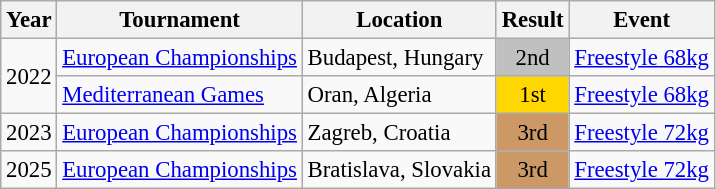<table class="wikitable" style="font-size:95%;">
<tr>
<th>Year</th>
<th>Tournament</th>
<th>Location</th>
<th>Result</th>
<th>Event</th>
</tr>
<tr>
<td rowspan=2>2022</td>
<td><a href='#'>European Championships</a></td>
<td>Budapest, Hungary</td>
<td align="center" bgcolor="silver">2nd</td>
<td><a href='#'>Freestyle 68kg</a></td>
</tr>
<tr>
<td><a href='#'>Mediterranean Games</a></td>
<td>Oran, Algeria</td>
<td align="center" bgcolor="gold">1st</td>
<td><a href='#'>Freestyle 68kg</a></td>
</tr>
<tr>
<td>2023</td>
<td><a href='#'>European Championships</a></td>
<td>Zagreb, Croatia</td>
<td align="center" bgcolor="cc9966">3rd</td>
<td><a href='#'>Freestyle 72kg</a></td>
</tr>
<tr>
<td>2025</td>
<td><a href='#'>European Championships</a></td>
<td>Bratislava, Slovakia</td>
<td align="center" bgcolor="cc9966">3rd</td>
<td><a href='#'>Freestyle 72kg</a></td>
</tr>
</table>
